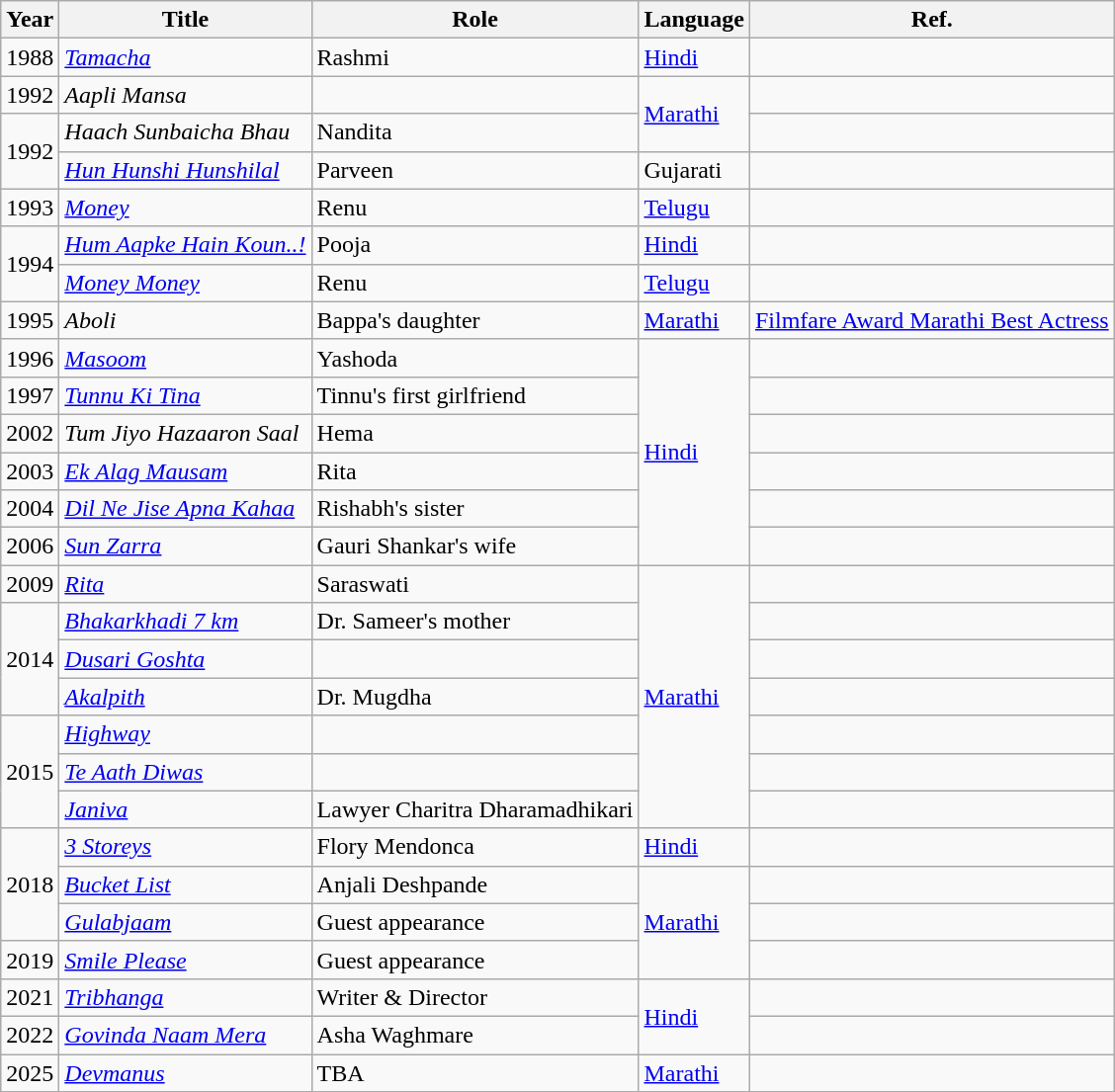<table class="wikitable">
<tr>
<th>Year</th>
<th>Title</th>
<th>Role</th>
<th>Language</th>
<th>Ref.</th>
</tr>
<tr>
<td>1988</td>
<td><em><a href='#'>Tamacha</a></em></td>
<td>Rashmi</td>
<td rowspan="1"><a href='#'>Hindi</a></td>
<td></td>
</tr>
<tr>
<td>1992</td>
<td><em>Aapli Mansa</em></td>
<td></td>
<td rowspan="2"><a href='#'>Marathi</a></td>
<td></td>
</tr>
<tr>
<td rowspan="2">1992</td>
<td><em>Haach Sunbaicha Bhau</em></td>
<td>Nandita</td>
<td></td>
</tr>
<tr>
<td><em><a href='#'>Hun Hunshi Hunshilal</a></em></td>
<td>Parveen</td>
<td>Gujarati</td>
<td></td>
</tr>
<tr>
<td>1993</td>
<td><em><a href='#'>Money</a></em></td>
<td>Renu</td>
<td><a href='#'>Telugu</a></td>
<td></td>
</tr>
<tr>
<td rowspan="2">1994</td>
<td><em><a href='#'>Hum Aapke Hain Koun..!</a></em></td>
<td>Pooja</td>
<td><a href='#'>Hindi</a></td>
<td></td>
</tr>
<tr>
<td><em><a href='#'>Money Money</a></em></td>
<td>Renu</td>
<td><a href='#'>Telugu</a></td>
<td></td>
</tr>
<tr>
<td>1995</td>
<td><em>Aboli</em></td>
<td>Bappa's daughter</td>
<td><a href='#'>Marathi</a></td>
<td><a href='#'>Filmfare Award Marathi Best Actress</a></td>
</tr>
<tr>
<td>1996</td>
<td><em><a href='#'>Masoom</a></em></td>
<td>Yashoda</td>
<td rowspan="6"><a href='#'>Hindi</a></td>
<td></td>
</tr>
<tr>
<td>1997</td>
<td><em><a href='#'>Tunnu Ki Tina</a></em></td>
<td>Tinnu's first girlfriend</td>
<td></td>
</tr>
<tr>
<td>2002</td>
<td><em>Tum Jiyo Hazaaron Saal</em></td>
<td>Hema</td>
<td></td>
</tr>
<tr>
<td>2003</td>
<td><em><a href='#'>Ek Alag Mausam</a></em></td>
<td>Rita</td>
<td></td>
</tr>
<tr>
<td>2004</td>
<td><em><a href='#'>Dil Ne Jise Apna Kahaa</a></em></td>
<td>Rishabh's sister</td>
<td></td>
</tr>
<tr>
<td>2006</td>
<td><em><a href='#'>Sun Zarra</a></em></td>
<td>Gauri Shankar's wife</td>
<td></td>
</tr>
<tr>
<td>2009</td>
<td><em><a href='#'>Rita</a></em></td>
<td>Saraswati</td>
<td rowspan="7"><a href='#'>Marathi</a></td>
<td></td>
</tr>
<tr>
<td rowspan="3">2014</td>
<td><em><a href='#'>Bhakarkhadi 7 km</a></em></td>
<td>Dr. Sameer's mother</td>
<td></td>
</tr>
<tr>
<td><em><a href='#'>Dusari Goshta</a></em></td>
<td></td>
<td></td>
</tr>
<tr>
<td><em><a href='#'>Akalpith</a></em></td>
<td>Dr. Mugdha</td>
<td></td>
</tr>
<tr>
<td rowspan="3">2015</td>
<td><em><a href='#'>Highway</a></em></td>
<td></td>
<td></td>
</tr>
<tr>
<td><em><a href='#'>Te Aath Diwas</a></em></td>
<td></td>
<td></td>
</tr>
<tr>
<td><em><a href='#'>Janiva</a></em></td>
<td>Lawyer Charitra Dharamadhikari</td>
<td></td>
</tr>
<tr>
<td rowspan="3">2018</td>
<td><em><a href='#'>3 Storeys</a></em></td>
<td>Flory Mendonca</td>
<td><a href='#'>Hindi</a></td>
<td></td>
</tr>
<tr>
<td><em><a href='#'>Bucket List</a></em></td>
<td>Anjali Deshpande</td>
<td rowspan="3"><a href='#'>Marathi</a></td>
<td></td>
</tr>
<tr>
<td><em><a href='#'>Gulabjaam</a></em></td>
<td>Guest appearance</td>
<td></td>
</tr>
<tr>
<td>2019</td>
<td><em><a href='#'>Smile Please</a></em></td>
<td>Guest appearance</td>
<td></td>
</tr>
<tr>
<td>2021</td>
<td><em><a href='#'>Tribhanga</a></em></td>
<td>Writer & Director</td>
<td rowspan=2><a href='#'>Hindi</a></td>
<td></td>
</tr>
<tr>
<td>2022</td>
<td><em><a href='#'>Govinda Naam Mera</a></em></td>
<td>Asha Waghmare</td>
<td></td>
</tr>
<tr>
<td>2025</td>
<td><em><a href='#'>Devmanus</a></em></td>
<td>TBA</td>
<td><a href='#'>Marathi</a></td>
<td></td>
</tr>
</table>
